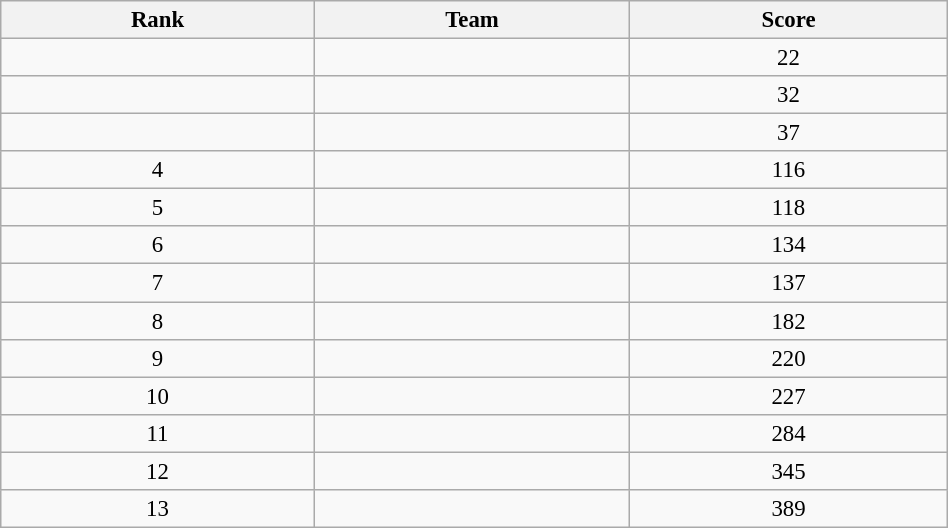<table class="wikitable sortable" style=" text-align:center; font-size:95%;" width="50%">
<tr>
<th>Rank</th>
<th>Team</th>
<th>Score</th>
</tr>
<tr>
<td align=center></td>
<td></td>
<td>22</td>
</tr>
<tr>
<td align=center></td>
<td></td>
<td>32</td>
</tr>
<tr>
<td align=center></td>
<td></td>
<td>37</td>
</tr>
<tr>
<td>4</td>
<td></td>
<td>116</td>
</tr>
<tr>
<td>5</td>
<td></td>
<td>118</td>
</tr>
<tr>
<td>6</td>
<td></td>
<td>134</td>
</tr>
<tr>
<td>7</td>
<td></td>
<td>137</td>
</tr>
<tr>
<td>8</td>
<td></td>
<td>182</td>
</tr>
<tr>
<td>9</td>
<td></td>
<td>220</td>
</tr>
<tr>
<td>10</td>
<td></td>
<td>227</td>
</tr>
<tr>
<td>11</td>
<td></td>
<td>284</td>
</tr>
<tr>
<td>12</td>
<td></td>
<td>345</td>
</tr>
<tr>
<td>13</td>
<td></td>
<td>389</td>
</tr>
</table>
